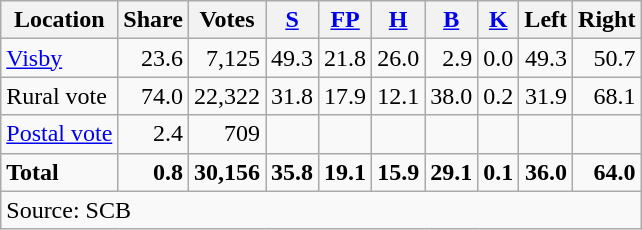<table class="wikitable sortable" style=text-align:right>
<tr>
<th>Location</th>
<th>Share</th>
<th>Votes</th>
<th><a href='#'>S</a></th>
<th><a href='#'>FP</a></th>
<th><a href='#'>H</a></th>
<th><a href='#'>B</a></th>
<th><a href='#'>K</a></th>
<th>Left</th>
<th>Right</th>
</tr>
<tr>
<td align=left><a href='#'>Visby</a></td>
<td>23.6</td>
<td>7,125</td>
<td>49.3</td>
<td>21.8</td>
<td>26.0</td>
<td>2.9</td>
<td>0.0</td>
<td>49.3</td>
<td>50.7</td>
</tr>
<tr>
<td align=left>Rural vote</td>
<td>74.0</td>
<td>22,322</td>
<td>31.8</td>
<td>17.9</td>
<td>12.1</td>
<td>38.0</td>
<td>0.2</td>
<td>31.9</td>
<td>68.1</td>
</tr>
<tr>
<td align=left><a href='#'>Postal vote</a></td>
<td>2.4</td>
<td>709</td>
<td></td>
<td></td>
<td></td>
<td></td>
<td></td>
<td></td>
<td></td>
</tr>
<tr>
<td align=left><strong>Total</strong></td>
<td><strong>0.8</strong></td>
<td><strong>30,156</strong></td>
<td><strong>35.8</strong></td>
<td><strong>19.1</strong></td>
<td><strong>15.9</strong></td>
<td><strong>29.1</strong></td>
<td><strong>0.1</strong></td>
<td><strong>36.0</strong></td>
<td><strong>64.0</strong></td>
</tr>
<tr>
<td align=left colspan=10>Source: SCB </td>
</tr>
</table>
